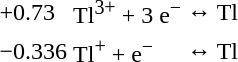<table>
<tr>
<td>+0.73</td>
<td>Tl<sup>3+</sup> + 3 e<sup>−</sup></td>
<td>↔ Tl</td>
</tr>
<tr>
<td>−0.336</td>
<td>Tl<sup>+</sup> + e<sup>−</sup></td>
<td>↔ Tl</td>
</tr>
</table>
